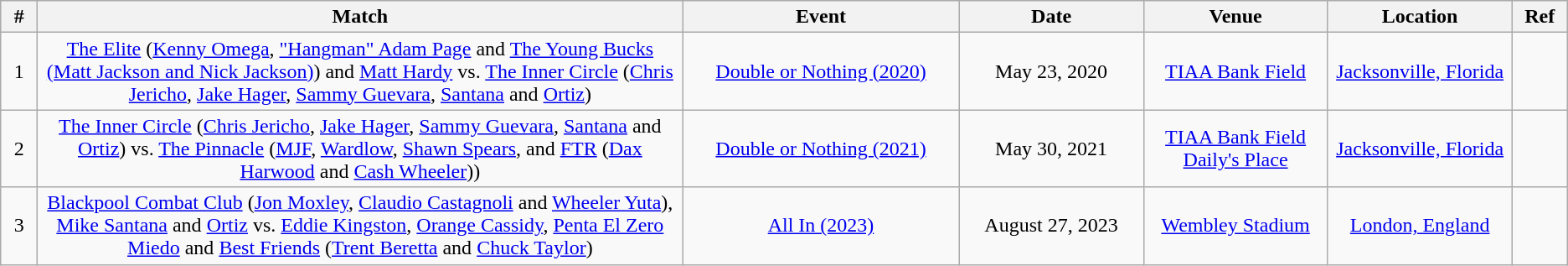<table class="wikitable plainrowheaders" style="text-align:center"; margin-right: 0;">
<tr>
<th width=2%>#</th>
<th width=35%>Match</th>
<th width=15%>Event</th>
<th width=10%>Date</th>
<th width=10%>Venue</th>
<th width=10%>Location</th>
<th width=3%>Ref</th>
</tr>
<tr>
<td align=center>1</td>
<td><a href='#'>The Elite</a> (<a href='#'>Kenny Omega</a>, <a href='#'>"Hangman" Adam Page</a> and  <a href='#'>The Young Bucks (Matt Jackson and Nick Jackson)</a>) and <a href='#'>Matt Hardy</a> vs. <a href='#'>The Inner Circle</a> (<a href='#'>Chris Jericho</a>, <a href='#'>Jake Hager</a>, <a href='#'>Sammy Guevara</a>, <a href='#'>Santana</a> and <a href='#'>Ortiz</a>)</td>
<td><a href='#'>Double or Nothing (2020)</a></td>
<td>May 23, 2020</td>
<td><a href='#'>TIAA Bank Field</a></td>
<td><a href='#'>Jacksonville, Florida</a></td>
<td></td>
</tr>
<tr>
<td align=center>2</td>
<td><a href='#'>The Inner Circle</a> (<a href='#'>Chris Jericho</a>, <a href='#'>Jake Hager</a>, <a href='#'>Sammy Guevara</a>, <a href='#'>Santana</a> and <a href='#'>Ortiz</a>) vs. <a href='#'>The Pinnacle</a> (<a href='#'>MJF</a>, <a href='#'>Wardlow</a>, <a href='#'>Shawn Spears</a>, and <a href='#'>FTR</a> (<a href='#'>Dax Harwood</a> and <a href='#'>Cash Wheeler</a>))</td>
<td><a href='#'>Double or Nothing (2021)</a></td>
<td>May 30, 2021</td>
<td><a href='#'>TIAA Bank Field</a><br><a href='#'>Daily's Place</a></td>
<td><a href='#'>Jacksonville, Florida</a></td>
<td></td>
</tr>
<tr>
<td align=center>3</td>
<td><a href='#'>Blackpool Combat Club</a> (<a href='#'>Jon Moxley</a>, <a href='#'>Claudio Castagnoli</a> and <a href='#'>Wheeler Yuta</a>), <a href='#'>Mike Santana</a> and <a href='#'>Ortiz</a> vs. <a href='#'>Eddie Kingston</a>, <a href='#'>Orange Cassidy</a>, <a href='#'>Penta El Zero Miedo</a> and <a href='#'>Best Friends</a> (<a href='#'>Trent Beretta</a> and <a href='#'>Chuck Taylor</a>)</td>
<td><a href='#'>All In (2023)</a></td>
<td>August 27, 2023</td>
<td><a href='#'>Wembley Stadium</a></td>
<td><a href='#'>London, England</a></td>
</tr>
</table>
